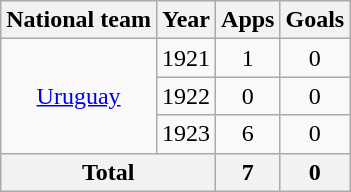<table class="wikitable" style="text-align:center">
<tr>
<th>National team</th>
<th>Year</th>
<th>Apps</th>
<th>Goals</th>
</tr>
<tr>
<td rowspan=3><a href='#'>Uruguay</a></td>
<td>1921</td>
<td>1</td>
<td>0</td>
</tr>
<tr>
<td>1922</td>
<td>0</td>
<td>0</td>
</tr>
<tr>
<td>1923</td>
<td>6</td>
<td>0</td>
</tr>
<tr>
<th colspan=2>Total</th>
<th>7</th>
<th>0</th>
</tr>
</table>
